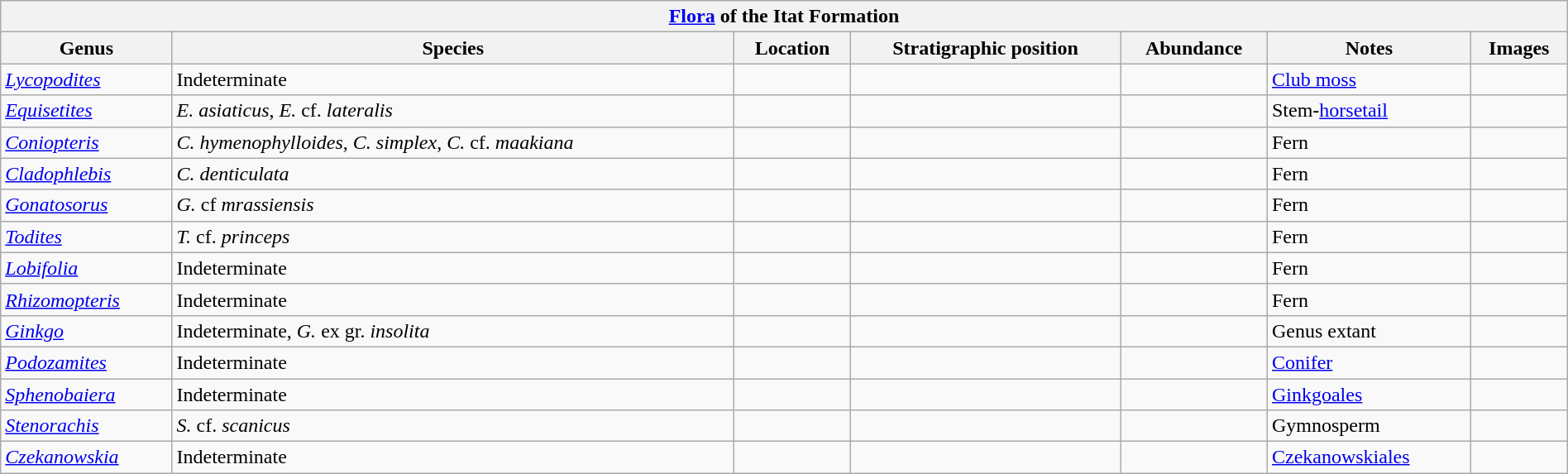<table class="wikitable" align="center" width="100%">
<tr>
<th colspan="7" align="center"><a href='#'>Flora</a> of the Itat Formation</th>
</tr>
<tr>
<th>Genus</th>
<th>Species</th>
<th>Location</th>
<th>Stratigraphic position</th>
<th>Abundance</th>
<th>Notes</th>
<th>Images</th>
</tr>
<tr>
<td><em><a href='#'>Lycopodites</a></em></td>
<td>Indeterminate</td>
<td></td>
<td></td>
<td></td>
<td><a href='#'>Club moss</a></td>
<td></td>
</tr>
<tr>
<td><em><a href='#'>Equisetites</a></em></td>
<td><em>E. asiaticus</em>, <em>E.</em> cf. <em>lateralis</em></td>
<td></td>
<td></td>
<td></td>
<td>Stem-<a href='#'>horsetail</a></td>
<td></td>
</tr>
<tr>
<td><em><a href='#'>Coniopteris</a></em></td>
<td><em>C. hymenophylloides</em>, <em>C. simplex</em>, <em>C.</em> cf. <em>maakiana</em></td>
<td></td>
<td></td>
<td></td>
<td>Fern</td>
<td></td>
</tr>
<tr>
<td><em><a href='#'>Cladophlebis</a></em></td>
<td><em>C. denticulata</em></td>
<td></td>
<td></td>
<td></td>
<td>Fern</td>
<td></td>
</tr>
<tr>
<td><em><a href='#'>Gonatosorus</a></em></td>
<td><em>G.</em> cf <em>mrassiensis</em></td>
<td></td>
<td></td>
<td></td>
<td>Fern</td>
<td></td>
</tr>
<tr>
<td><em><a href='#'>Todites</a></em></td>
<td><em>T.</em> cf. <em>princeps</em></td>
<td></td>
<td></td>
<td></td>
<td>Fern</td>
<td></td>
</tr>
<tr>
<td><em><a href='#'>Lobifolia</a></em></td>
<td>Indeterminate</td>
<td></td>
<td></td>
<td></td>
<td>Fern</td>
<td></td>
</tr>
<tr>
<td><em><a href='#'>Rhizomopteris</a></em></td>
<td>Indeterminate</td>
<td></td>
<td></td>
<td></td>
<td>Fern</td>
<td></td>
</tr>
<tr>
<td><em><a href='#'>Ginkgo</a></em></td>
<td>Indeterminate, <em>G.</em> ex gr. <em>insolita</em></td>
<td></td>
<td></td>
<td></td>
<td>Genus extant</td>
<td></td>
</tr>
<tr>
<td><em><a href='#'>Podozamites</a></em></td>
<td>Indeterminate</td>
<td></td>
<td></td>
<td></td>
<td><a href='#'>Conifer</a></td>
<td></td>
</tr>
<tr>
<td><em><a href='#'>Sphenobaiera</a></em></td>
<td>Indeterminate</td>
<td></td>
<td></td>
<td></td>
<td><a href='#'>Ginkgoales</a></td>
<td></td>
</tr>
<tr>
<td><em><a href='#'>Stenorachis</a></em></td>
<td><em>S.</em> cf. <em>scanicus</em></td>
<td></td>
<td></td>
<td></td>
<td>Gymnosperm</td>
<td></td>
</tr>
<tr>
<td><em><a href='#'>Czekanowskia</a></em></td>
<td>Indeterminate</td>
<td></td>
<td></td>
<td></td>
<td><a href='#'>Czekanowskiales</a></td>
<td></td>
</tr>
</table>
